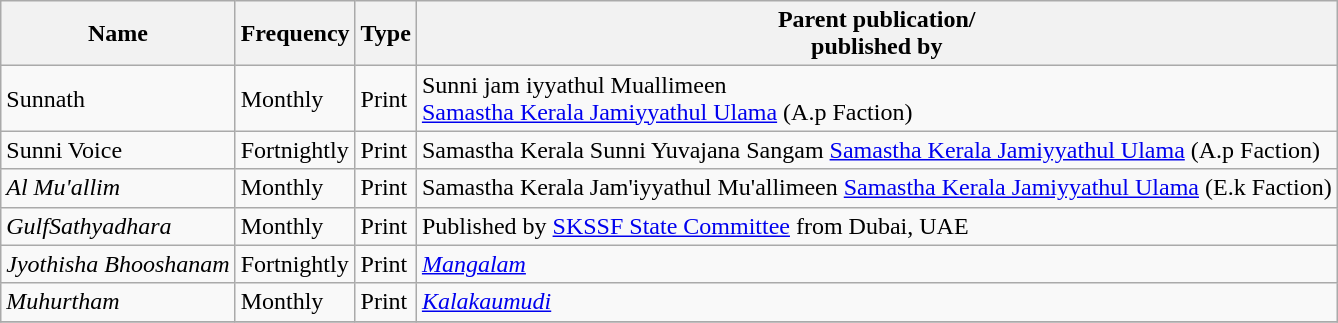<table class="wikitable">
<tr>
<th>Name</th>
<th>Frequency</th>
<th>Type</th>
<th>Parent publication/<br>published by</th>
</tr>
<tr>
<td>Sunnath</td>
<td>Monthly</td>
<td>Print</td>
<td>Sunni jam iyyathul Muallimeen<br><a href='#'>Samastha Kerala Jamiyyathul Ulama</a> (A.p Faction)</td>
</tr>
<tr>
<td>Sunni Voice</td>
<td>Fortnightly</td>
<td>Print</td>
<td>Samastha Kerala Sunni Yuvajana Sangam <a href='#'>Samastha Kerala Jamiyyathul Ulama</a> (A.p Faction)</td>
</tr>
<tr>
<td><em>Al Mu'allim</em></td>
<td>Monthly</td>
<td>Print</td>
<td>Samastha Kerala Jam'iyyathul Mu'allimeen <a href='#'>Samastha Kerala Jamiyyathul Ulama</a> (E.k Faction)</td>
</tr>
<tr>
<td><em>GulfSathyadhara</em></td>
<td>Monthly</td>
<td>Print</td>
<td>Published by <a href='#'>SKSSF State Committee</a> from Dubai, UAE</td>
</tr>
<tr>
<td><em>Jyothisha Bhooshanam</em></td>
<td>Fortnightly</td>
<td>Print</td>
<td><em><a href='#'>Mangalam</a></em></td>
</tr>
<tr>
<td><em>Muhurtham</em></td>
<td>Monthly</td>
<td>Print</td>
<td><em><a href='#'>Kalakaumudi</a></em></td>
</tr>
<tr>
</tr>
</table>
